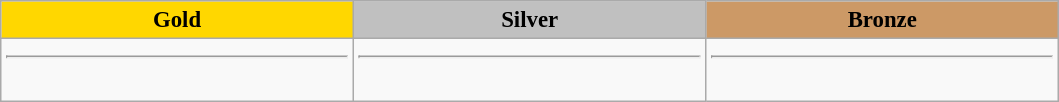<table class="wikitable" style="text-align: center; font-size: 95%;">
<tr>
<td style="width: 15em; background: gold"><strong>Gold</strong></td>
<td style="width: 15em; background: silver"><strong>Silver</strong></td>
<td style="width: 15em; background: #CC9966"><strong>Bronze</strong></td>
</tr>
<tr>
<td style="vertical-align:top;"><hr><br></td>
<td style="vertical-align:top;"><hr><br></td>
<td style="vertical-align:top;"><hr></td>
</tr>
</table>
